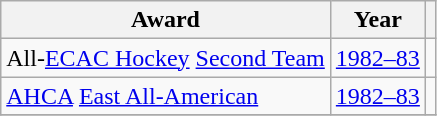<table class="wikitable">
<tr>
<th>Award</th>
<th>Year</th>
<th></th>
</tr>
<tr>
<td>All-<a href='#'>ECAC Hockey</a> <a href='#'>Second Team</a></td>
<td><a href='#'>1982–83</a></td>
<td></td>
</tr>
<tr>
<td><a href='#'>AHCA</a> <a href='#'>East All-American</a></td>
<td><a href='#'>1982–83</a></td>
<td></td>
</tr>
<tr>
</tr>
</table>
